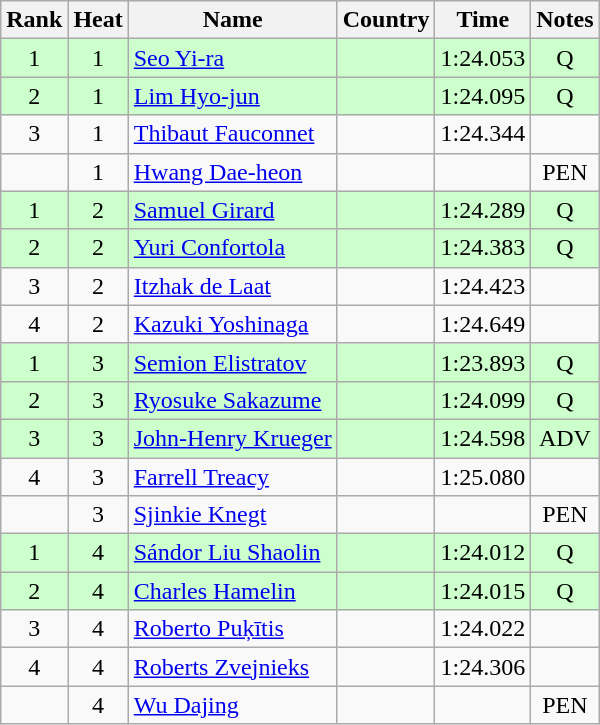<table class="wikitable sortable" style="text-align:center">
<tr>
<th>Rank</th>
<th>Heat</th>
<th>Name</th>
<th>Country</th>
<th>Time</th>
<th>Notes</th>
</tr>
<tr bgcolor=ccffcc>
<td>1</td>
<td>1</td>
<td align=left><a href='#'>Seo Yi-ra</a></td>
<td align=left></td>
<td>1:24.053</td>
<td>Q</td>
</tr>
<tr bgcolor=ccffcc>
<td>2</td>
<td>1</td>
<td align=left><a href='#'>Lim Hyo-jun</a></td>
<td align=left></td>
<td>1:24.095</td>
<td>Q</td>
</tr>
<tr>
<td>3</td>
<td>1</td>
<td align=left><a href='#'>Thibaut Fauconnet</a></td>
<td align=left></td>
<td>1:24.344</td>
<td></td>
</tr>
<tr>
<td></td>
<td>1</td>
<td align=left><a href='#'>Hwang Dae-heon</a></td>
<td align=left></td>
<td></td>
<td>PEN</td>
</tr>
<tr bgcolor=ccffcc>
<td>1</td>
<td>2</td>
<td align=left><a href='#'>Samuel Girard</a></td>
<td align=left></td>
<td>1:24.289</td>
<td>Q</td>
</tr>
<tr bgcolor=ccffcc>
<td>2</td>
<td>2</td>
<td align=left><a href='#'>Yuri Confortola</a></td>
<td align=left></td>
<td>1:24.383</td>
<td>Q</td>
</tr>
<tr>
<td>3</td>
<td>2</td>
<td align=left><a href='#'>Itzhak de Laat</a></td>
<td align=left></td>
<td>1:24.423</td>
<td></td>
</tr>
<tr>
<td>4</td>
<td>2</td>
<td align=left><a href='#'>Kazuki Yoshinaga</a></td>
<td align=left></td>
<td>1:24.649</td>
<td></td>
</tr>
<tr bgcolor=ccffcc>
<td>1</td>
<td>3</td>
<td align=left><a href='#'>Semion Elistratov</a></td>
<td align=left></td>
<td>1:23.893</td>
<td>Q</td>
</tr>
<tr bgcolor=ccffcc>
<td>2</td>
<td>3</td>
<td align=left><a href='#'>Ryosuke Sakazume</a></td>
<td align=left></td>
<td>1:24.099</td>
<td>Q</td>
</tr>
<tr bgcolor=ccffcc>
<td>3</td>
<td>3</td>
<td align=left><a href='#'>John-Henry Krueger</a></td>
<td align=left></td>
<td>1:24.598</td>
<td>ADV</td>
</tr>
<tr>
<td>4</td>
<td>3</td>
<td align=left><a href='#'>Farrell Treacy</a></td>
<td align=left></td>
<td>1:25.080</td>
<td></td>
</tr>
<tr>
<td></td>
<td>3</td>
<td align=left><a href='#'>Sjinkie Knegt</a></td>
<td align=left></td>
<td></td>
<td>PEN</td>
</tr>
<tr bgcolor=ccffcc>
<td>1</td>
<td>4</td>
<td align=left><a href='#'>Sándor Liu Shaolin</a></td>
<td align=left></td>
<td>1:24.012</td>
<td>Q</td>
</tr>
<tr bgcolor=ccffcc>
<td>2</td>
<td>4</td>
<td align=left><a href='#'>Charles Hamelin</a></td>
<td align=left></td>
<td>1:24.015</td>
<td>Q</td>
</tr>
<tr>
<td>3</td>
<td>4</td>
<td align=left><a href='#'>Roberto Puķītis</a></td>
<td align=left></td>
<td>1:24.022</td>
<td></td>
</tr>
<tr>
<td>4</td>
<td>4</td>
<td align=left><a href='#'>Roberts Zvejnieks</a></td>
<td align=left></td>
<td>1:24.306</td>
<td></td>
</tr>
<tr>
<td></td>
<td>4</td>
<td align=left><a href='#'>Wu Dajing</a></td>
<td align=left></td>
<td></td>
<td>PEN</td>
</tr>
</table>
